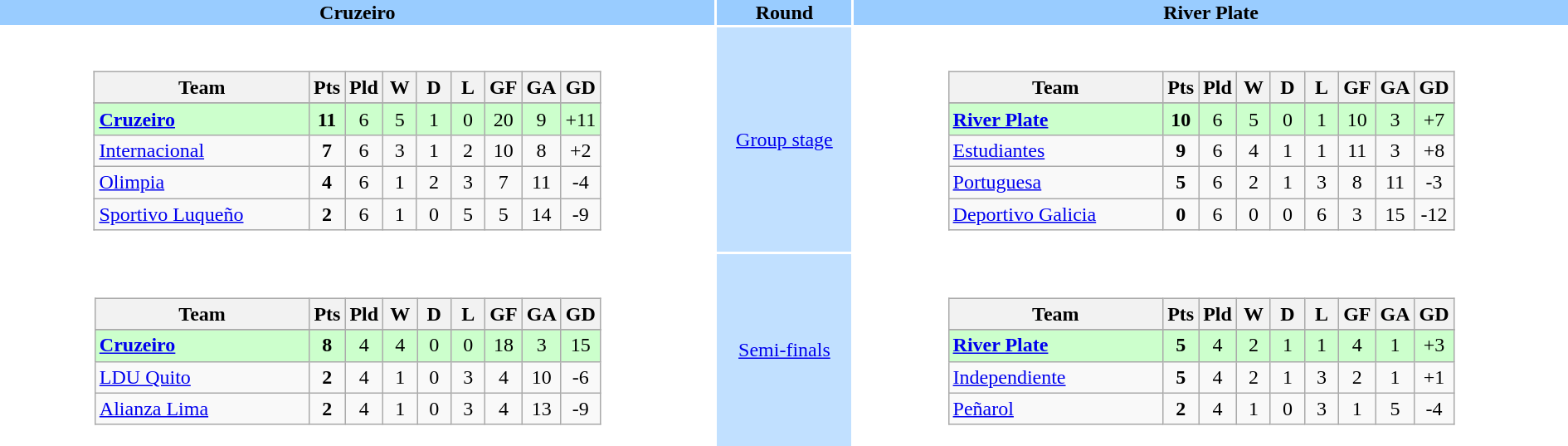<table width="100%" style="text-align:center">
<tr valign=top bgcolor=#99ccff>
<th colspan=3 style="width:1*">Cruzeiro</th>
<th>Round</th>
<th colspan=3 style="width:1*">River Plate</th>
</tr>
<tr>
<td colspan="3" align=center><br><table class="wikitable" style="text-align: center;">
<tr>
<th width="165">Team</th>
<th width="20">Pts</th>
<th width="20">Pld</th>
<th width="20">W</th>
<th width="20">D</th>
<th width="20">L</th>
<th width="20">GF</th>
<th width="20">GA</th>
<th width="20">GD</th>
</tr>
<tr>
</tr>
<tr align=center bgcolor=#CCFFCC>
<td style="text-align:left;"> <strong><a href='#'>Cruzeiro</a></strong></td>
<td><strong>11</strong></td>
<td>6</td>
<td>5</td>
<td>1</td>
<td>0</td>
<td>20</td>
<td>9</td>
<td>+11</td>
</tr>
<tr>
<td style="text-align:left;"> <a href='#'>Internacional</a></td>
<td><strong>7</strong></td>
<td>6</td>
<td>3</td>
<td>1</td>
<td>2</td>
<td>10</td>
<td>8</td>
<td>+2</td>
</tr>
<tr>
<td style="text-align:left;"> <a href='#'>Olimpia</a></td>
<td><strong>4</strong></td>
<td>6</td>
<td>1</td>
<td>2</td>
<td>3</td>
<td>7</td>
<td>11</td>
<td>-4</td>
</tr>
<tr>
<td style="text-align:left;"> <a href='#'>Sportivo Luqueño</a></td>
<td><strong>2</strong></td>
<td>6</td>
<td>1</td>
<td>0</td>
<td>5</td>
<td>5</td>
<td>14</td>
<td>-9</td>
</tr>
</table>
</td>
<td bgcolor=#c1e0ff><a href='#'>Group stage</a></td>
<td colspan=3 align=center><br><table class="wikitable" style="text-align: center;">
<tr>
<th width="165">Team</th>
<th width="20">Pts</th>
<th width="20">Pld</th>
<th width="20">W</th>
<th width="20">D</th>
<th width="20">L</th>
<th width="20">GF</th>
<th width="20">GA</th>
<th width="20">GD</th>
</tr>
<tr>
</tr>
<tr align=center bgcolor=#CCFFCC>
<td style="text-align:left;"> <strong><a href='#'>River Plate</a></strong></td>
<td><strong>10</strong></td>
<td>6</td>
<td>5</td>
<td>0</td>
<td>1</td>
<td>10</td>
<td>3</td>
<td>+7</td>
</tr>
<tr>
<td style="text-align:left;"> <a href='#'>Estudiantes</a></td>
<td><strong>9</strong></td>
<td>6</td>
<td>4</td>
<td>1</td>
<td>1</td>
<td>11</td>
<td>3</td>
<td>+8</td>
</tr>
<tr>
<td style="text-align:left;"> <a href='#'>Portuguesa</a></td>
<td><strong>5</strong></td>
<td>6</td>
<td>2</td>
<td>1</td>
<td>3</td>
<td>8</td>
<td>11</td>
<td>-3</td>
</tr>
<tr>
<td style="text-align:left;"> <a href='#'>Deportivo Galicia</a></td>
<td><strong>0</strong></td>
<td>6</td>
<td>0</td>
<td>0</td>
<td>6</td>
<td>3</td>
<td>15</td>
<td>-12</td>
</tr>
</table>
</td>
</tr>
<tr>
<td colspan="3" align=center><br><table class="wikitable" style="text-align: center;">
<tr>
<th width="165">Team</th>
<th width="20">Pts</th>
<th width="20">Pld</th>
<th width="20">W</th>
<th width="20">D</th>
<th width="20">L</th>
<th width="20">GF</th>
<th width="20">GA</th>
<th width="20">GD</th>
</tr>
<tr>
</tr>
<tr align=center bgcolor=#CCFFCC>
<td style="text-align:left;"> <strong><a href='#'>Cruzeiro</a></strong></td>
<td><strong>8</strong></td>
<td>4</td>
<td>4</td>
<td>0</td>
<td>0</td>
<td>18</td>
<td>3</td>
<td>15</td>
</tr>
<tr>
<td style="text-align:left;"> <a href='#'>LDU Quito</a></td>
<td><strong>2</strong></td>
<td>4</td>
<td>1</td>
<td>0</td>
<td>3</td>
<td>4</td>
<td>10</td>
<td>-6</td>
</tr>
<tr>
<td style="text-align:left;"> <a href='#'>Alianza Lima</a></td>
<td><strong>2</strong></td>
<td>4</td>
<td>1</td>
<td>0</td>
<td>3</td>
<td>4</td>
<td>13</td>
<td>-9</td>
</tr>
</table>
</td>
<td bgcolor=#c1e0ff><a href='#'>Semi-finals</a></td>
<td colspan=3 align=center><br><table class="wikitable" style="text-align: center;">
<tr>
<th width="165">Team</th>
<th width="20">Pts</th>
<th width="20">Pld</th>
<th width="20">W</th>
<th width="20">D</th>
<th width="20">L</th>
<th width="20">GF</th>
<th width="20">GA</th>
<th width="20">GD</th>
</tr>
<tr>
</tr>
<tr align=center bgcolor=#CCFFCC>
<td style="text-align:left;"> <strong><a href='#'>River Plate</a></strong></td>
<td><strong>5</strong></td>
<td>4</td>
<td>2</td>
<td>1</td>
<td>1</td>
<td>4</td>
<td>1</td>
<td>+3</td>
</tr>
<tr>
<td style="text-align:left;"> <a href='#'>Independiente</a></td>
<td><strong>5</strong></td>
<td>4</td>
<td>2</td>
<td>1</td>
<td>3</td>
<td>2</td>
<td>1</td>
<td>+1</td>
</tr>
<tr>
<td style="text-align:left;"> <a href='#'>Peñarol</a></td>
<td><strong>2</strong></td>
<td>4</td>
<td>1</td>
<td>0</td>
<td>3</td>
<td>1</td>
<td>5</td>
<td>-4</td>
</tr>
</table>
</td>
</tr>
</table>
